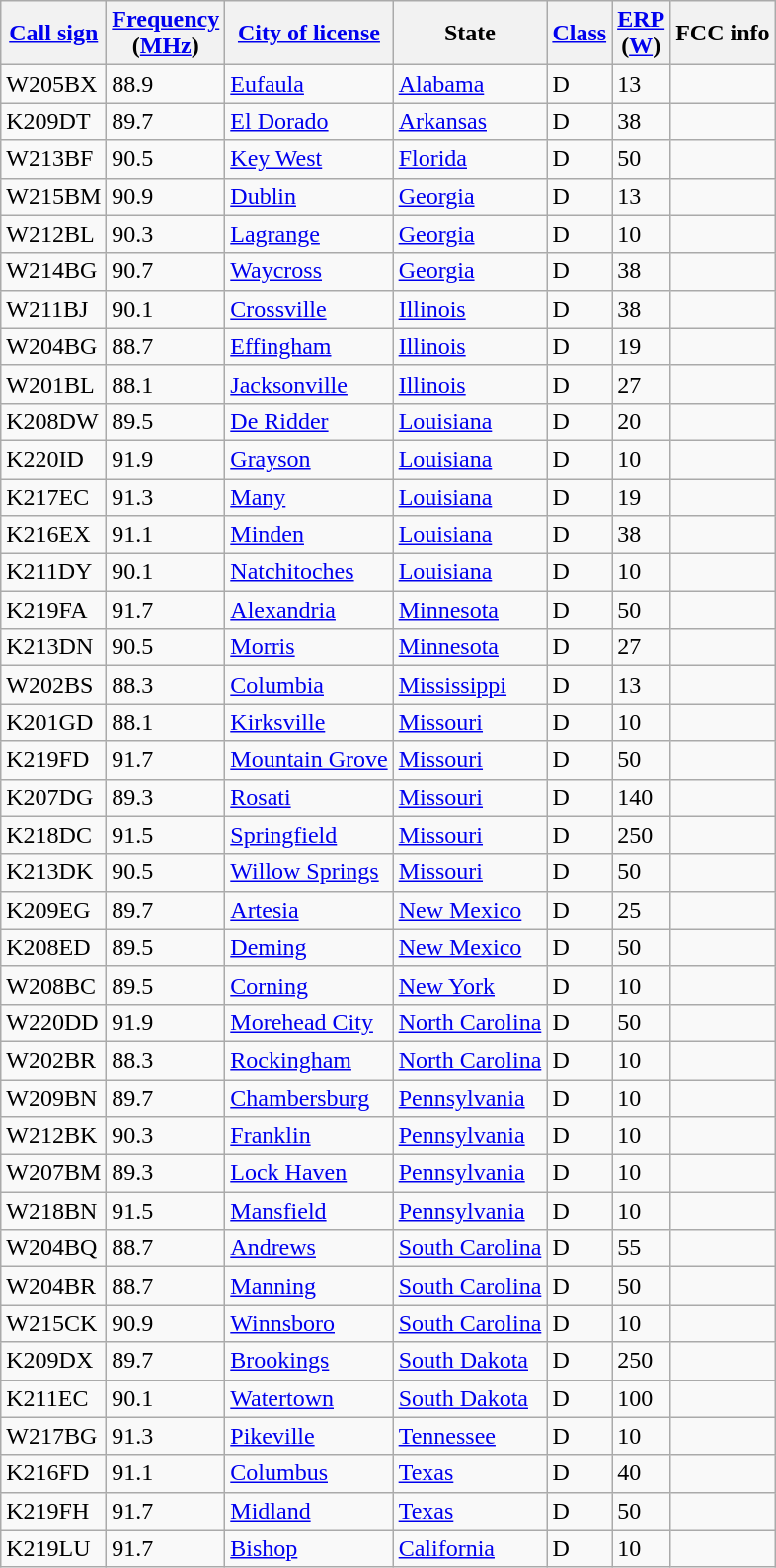<table class="wikitable sortable">
<tr>
<th scope="col"><a href='#'>Call sign</a></th>
<th scope="col" data-sort-type="number"><a href='#'>Frequency</a><br>(<a href='#'>MHz</a>)</th>
<th scope="col"><a href='#'>City of license</a></th>
<th scope="col">State</th>
<th scope="col"><a href='#'>Class</a></th>
<th scope="col" data-sort-type="number"><a href='#'>ERP</a><br>(<a href='#'>W</a>)</th>
<th scope="col" class="unsortable">FCC info</th>
</tr>
<tr>
<td>W205BX</td>
<td>88.9</td>
<td><a href='#'>Eufaula</a></td>
<td><a href='#'>Alabama</a></td>
<td>D</td>
<td>13</td>
<td></td>
</tr>
<tr>
<td>K209DT</td>
<td>89.7</td>
<td><a href='#'>El Dorado</a></td>
<td><a href='#'>Arkansas</a></td>
<td>D</td>
<td>38</td>
<td></td>
</tr>
<tr>
<td>W213BF</td>
<td>90.5</td>
<td><a href='#'>Key West</a></td>
<td><a href='#'>Florida</a></td>
<td>D</td>
<td>50</td>
<td></td>
</tr>
<tr>
<td>W215BM</td>
<td>90.9</td>
<td><a href='#'>Dublin</a></td>
<td><a href='#'>Georgia</a></td>
<td>D</td>
<td>13</td>
<td></td>
</tr>
<tr>
<td>W212BL</td>
<td>90.3</td>
<td><a href='#'>Lagrange</a></td>
<td><a href='#'>Georgia</a></td>
<td>D</td>
<td>10</td>
<td></td>
</tr>
<tr>
<td>W214BG</td>
<td>90.7</td>
<td><a href='#'>Waycross</a></td>
<td><a href='#'>Georgia</a></td>
<td>D</td>
<td>38</td>
<td></td>
</tr>
<tr>
<td>W211BJ</td>
<td>90.1</td>
<td><a href='#'>Crossville</a></td>
<td><a href='#'>Illinois</a></td>
<td>D</td>
<td>38</td>
<td></td>
</tr>
<tr>
<td>W204BG</td>
<td>88.7</td>
<td><a href='#'>Effingham</a></td>
<td><a href='#'>Illinois</a></td>
<td>D</td>
<td>19</td>
<td></td>
</tr>
<tr>
<td>W201BL</td>
<td>88.1</td>
<td><a href='#'>Jacksonville</a></td>
<td><a href='#'>Illinois</a></td>
<td>D</td>
<td>27</td>
<td></td>
</tr>
<tr>
<td>K208DW</td>
<td>89.5</td>
<td><a href='#'>De Ridder</a></td>
<td><a href='#'>Louisiana</a></td>
<td>D</td>
<td>20</td>
<td></td>
</tr>
<tr>
<td>K220ID</td>
<td>91.9</td>
<td><a href='#'>Grayson</a></td>
<td><a href='#'>Louisiana</a></td>
<td>D</td>
<td>10</td>
<td></td>
</tr>
<tr>
<td>K217EC</td>
<td>91.3</td>
<td><a href='#'>Many</a></td>
<td><a href='#'>Louisiana</a></td>
<td>D</td>
<td>19</td>
<td></td>
</tr>
<tr>
<td>K216EX</td>
<td>91.1</td>
<td><a href='#'>Minden</a></td>
<td><a href='#'>Louisiana</a></td>
<td>D</td>
<td>38</td>
<td></td>
</tr>
<tr>
<td>K211DY</td>
<td>90.1</td>
<td><a href='#'>Natchitoches</a></td>
<td><a href='#'>Louisiana</a></td>
<td>D</td>
<td>10</td>
<td></td>
</tr>
<tr>
<td>K219FA</td>
<td>91.7</td>
<td><a href='#'>Alexandria</a></td>
<td><a href='#'>Minnesota</a></td>
<td>D</td>
<td>50</td>
<td></td>
</tr>
<tr>
<td>K213DN</td>
<td>90.5</td>
<td><a href='#'>Morris</a></td>
<td><a href='#'>Minnesota</a></td>
<td>D</td>
<td>27</td>
<td></td>
</tr>
<tr>
<td>W202BS</td>
<td>88.3</td>
<td><a href='#'>Columbia</a></td>
<td><a href='#'>Mississippi</a></td>
<td>D</td>
<td>13</td>
<td></td>
</tr>
<tr>
<td>K201GD</td>
<td>88.1</td>
<td><a href='#'>Kirksville</a></td>
<td><a href='#'>Missouri</a></td>
<td>D</td>
<td>10</td>
<td></td>
</tr>
<tr>
<td>K219FD</td>
<td>91.7</td>
<td><a href='#'>Mountain Grove</a></td>
<td><a href='#'>Missouri</a></td>
<td>D</td>
<td>50</td>
<td></td>
</tr>
<tr>
<td>K207DG</td>
<td>89.3</td>
<td><a href='#'>Rosati</a></td>
<td><a href='#'>Missouri</a></td>
<td>D</td>
<td>140</td>
<td></td>
</tr>
<tr>
<td>K218DC</td>
<td>91.5</td>
<td><a href='#'>Springfield</a></td>
<td><a href='#'>Missouri</a></td>
<td>D</td>
<td>250</td>
<td></td>
</tr>
<tr>
<td>K213DK</td>
<td>90.5</td>
<td><a href='#'>Willow Springs</a></td>
<td><a href='#'>Missouri</a></td>
<td>D</td>
<td>50</td>
<td></td>
</tr>
<tr>
<td>K209EG</td>
<td>89.7</td>
<td><a href='#'>Artesia</a></td>
<td><a href='#'>New Mexico</a></td>
<td>D</td>
<td>25</td>
<td></td>
</tr>
<tr>
<td>K208ED</td>
<td>89.5</td>
<td><a href='#'>Deming</a></td>
<td><a href='#'>New Mexico</a></td>
<td>D</td>
<td>50</td>
<td></td>
</tr>
<tr>
<td>W208BC</td>
<td>89.5</td>
<td><a href='#'>Corning</a></td>
<td><a href='#'>New York</a></td>
<td>D</td>
<td>10</td>
<td></td>
</tr>
<tr>
<td>W220DD</td>
<td>91.9</td>
<td><a href='#'>Morehead City</a></td>
<td><a href='#'>North Carolina</a></td>
<td>D</td>
<td>50</td>
<td></td>
</tr>
<tr>
<td>W202BR</td>
<td>88.3</td>
<td><a href='#'>Rockingham</a></td>
<td><a href='#'>North Carolina</a></td>
<td>D</td>
<td>10</td>
<td></td>
</tr>
<tr>
<td>W209BN</td>
<td>89.7</td>
<td><a href='#'>Chambersburg</a></td>
<td><a href='#'>Pennsylvania</a></td>
<td>D</td>
<td>10</td>
<td></td>
</tr>
<tr>
<td>W212BK</td>
<td>90.3</td>
<td><a href='#'>Franklin</a></td>
<td><a href='#'>Pennsylvania</a></td>
<td>D</td>
<td>10</td>
<td></td>
</tr>
<tr>
<td>W207BM</td>
<td>89.3</td>
<td><a href='#'>Lock Haven</a></td>
<td><a href='#'>Pennsylvania</a></td>
<td>D</td>
<td>10</td>
<td></td>
</tr>
<tr>
<td>W218BN</td>
<td>91.5</td>
<td><a href='#'>Mansfield</a></td>
<td><a href='#'>Pennsylvania</a></td>
<td>D</td>
<td>10</td>
<td></td>
</tr>
<tr>
<td>W204BQ</td>
<td>88.7</td>
<td><a href='#'>Andrews</a></td>
<td><a href='#'>South Carolina</a></td>
<td>D</td>
<td>55</td>
<td></td>
</tr>
<tr>
<td>W204BR</td>
<td>88.7</td>
<td><a href='#'>Manning</a></td>
<td><a href='#'>South Carolina</a></td>
<td>D</td>
<td>50</td>
<td></td>
</tr>
<tr>
<td>W215CK</td>
<td>90.9</td>
<td><a href='#'>Winnsboro</a></td>
<td><a href='#'>South Carolina</a></td>
<td>D</td>
<td>10</td>
<td></td>
</tr>
<tr>
<td>K209DX</td>
<td>89.7</td>
<td><a href='#'>Brookings</a></td>
<td><a href='#'>South Dakota</a></td>
<td>D</td>
<td>250</td>
<td></td>
</tr>
<tr>
<td>K211EC</td>
<td>90.1</td>
<td><a href='#'>Watertown</a></td>
<td><a href='#'>South Dakota</a></td>
<td>D</td>
<td>100</td>
<td></td>
</tr>
<tr>
<td>W217BG</td>
<td>91.3</td>
<td><a href='#'>Pikeville</a></td>
<td><a href='#'>Tennessee</a></td>
<td>D</td>
<td>10</td>
<td></td>
</tr>
<tr>
<td>K216FD</td>
<td>91.1</td>
<td><a href='#'>Columbus</a></td>
<td><a href='#'>Texas</a></td>
<td>D</td>
<td>40</td>
<td></td>
</tr>
<tr>
<td>K219FH</td>
<td>91.7</td>
<td><a href='#'>Midland</a></td>
<td><a href='#'>Texas</a></td>
<td>D</td>
<td>50</td>
<td></td>
</tr>
<tr>
<td>K219LU</td>
<td>91.7</td>
<td><a href='#'>Bishop</a></td>
<td><a href='#'>California</a></td>
<td>D</td>
<td>10</td>
<td></td>
</tr>
</table>
